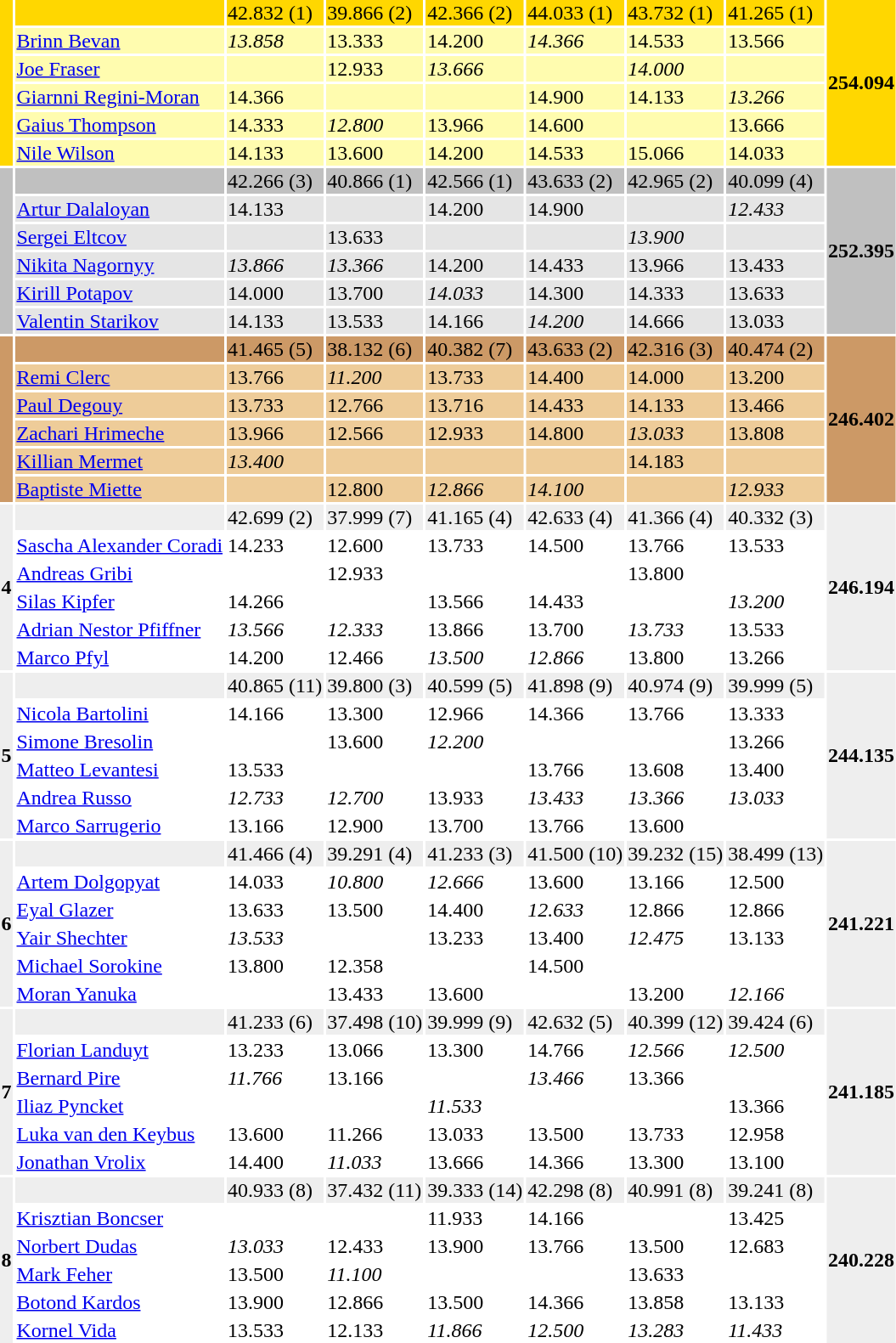<table>
<tr bgcolor=gold>
<td rowspan=6></td>
<td align="left"><strong></strong></td>
<td>42.832 (1)</td>
<td>39.866 (2)</td>
<td>42.366 (2)</td>
<td>44.033 (1)</td>
<td>43.732 (1)</td>
<td>41.265 (1)</td>
<td rowspan=6><strong>254.094</strong></td>
</tr>
<tr bgcolor=fffcaf>
<td align="left"><a href='#'>Brinn Bevan</a></td>
<td><em>13.858</em></td>
<td>13.333</td>
<td>14.200</td>
<td><em>14.366</em></td>
<td>14.533</td>
<td>13.566</td>
</tr>
<tr bgcolor=fffcaf>
<td align="left"><a href='#'>Joe Fraser</a></td>
<td></td>
<td>12.933</td>
<td><em>13.666</em></td>
<td></td>
<td><em>14.000</em></td>
<td></td>
</tr>
<tr bgcolor=fffcaf>
<td align="left"><a href='#'>Giarnni Regini-Moran</a></td>
<td>14.366</td>
<td></td>
<td></td>
<td>14.900</td>
<td>14.133</td>
<td><em>13.266</em></td>
</tr>
<tr bgcolor=fffcaf>
<td align="left"><a href='#'>Gaius Thompson</a></td>
<td>14.333</td>
<td><em>12.800</em></td>
<td>13.966</td>
<td>14.600</td>
<td></td>
<td>13.666</td>
</tr>
<tr bgcolor=fffcaf>
<td align="left"><a href='#'>Nile Wilson</a></td>
<td>14.133</td>
<td>13.600</td>
<td>14.200</td>
<td>14.533</td>
<td>15.066</td>
<td>14.033</td>
</tr>
<tr bgcolor=silver>
<td rowspan=6></td>
<td align="left"><strong></strong></td>
<td>42.266 (3)</td>
<td>40.866 (1)</td>
<td>42.566 (1)</td>
<td>43.633 (2)</td>
<td>42.965 (2)</td>
<td>40.099 (4)</td>
<td rowspan=6><strong>252.395</strong></td>
</tr>
<tr bgcolor=e5e5e5>
<td align="left"><a href='#'>Artur Dalaloyan</a></td>
<td>14.133</td>
<td></td>
<td>14.200</td>
<td>14.900</td>
<td></td>
<td><em>12.433</em></td>
</tr>
<tr bgcolor=e5e5e5>
<td align="left"><a href='#'>Sergei Eltcov</a></td>
<td></td>
<td>13.633</td>
<td></td>
<td></td>
<td><em>13.900</em></td>
<td></td>
</tr>
<tr bgcolor=e5e5e5>
<td align="left"><a href='#'>Nikita Nagornyy</a></td>
<td><em>13.866</em></td>
<td><em>13.366</em></td>
<td>14.200</td>
<td>14.433</td>
<td>13.966</td>
<td>13.433</td>
</tr>
<tr bgcolor=e5e5e5>
<td align="left"><a href='#'>Kirill Potapov</a></td>
<td>14.000</td>
<td>13.700</td>
<td><em>14.033</em></td>
<td>14.300</td>
<td>14.333</td>
<td>13.633</td>
</tr>
<tr bgcolor=e5e5e5>
<td align="left"><a href='#'>Valentin Starikov</a></td>
<td>14.133</td>
<td>13.533</td>
<td>14.166</td>
<td><em>14.200</em></td>
<td>14.666</td>
<td>13.033</td>
</tr>
<tr bgcolor=cc9966>
<td rowspan=6></td>
<td align="left"><strong></strong></td>
<td>41.465 (5)</td>
<td>38.132 (6)</td>
<td>40.382 (7)</td>
<td>43.633 (2)</td>
<td>42.316 (3)</td>
<td>40.474 (2)</td>
<td rowspan=6><strong>246.402</strong></td>
</tr>
<tr bgcolor=eecc99>
<td align="left"><a href='#'>Remi Clerc</a></td>
<td>13.766</td>
<td><em>11.200</em></td>
<td>13.733</td>
<td>14.400</td>
<td>14.000</td>
<td>13.200</td>
</tr>
<tr bgcolor=eecc99>
<td align="left"><a href='#'>Paul Degouy</a></td>
<td>13.733</td>
<td>12.766</td>
<td>13.716</td>
<td>14.433</td>
<td>14.133</td>
<td>13.466</td>
</tr>
<tr bgcolor=eecc99>
<td align="left"><a href='#'>Zachari Hrimeche</a></td>
<td>13.966</td>
<td>12.566</td>
<td>12.933</td>
<td>14.800</td>
<td><em>13.033</em></td>
<td>13.808</td>
</tr>
<tr bgcolor=eecc99>
<td align="left"><a href='#'>Killian Mermet</a></td>
<td><em>13.400</em></td>
<td></td>
<td></td>
<td></td>
<td>14.183</td>
<td></td>
</tr>
<tr bgcolor=eecc99>
<td align="left"><a href='#'>Baptiste Miette</a></td>
<td></td>
<td>12.800</td>
<td><em>12.866</em></td>
<td><em>14.100</em></td>
<td></td>
<td><em>12.933</em></td>
</tr>
<tr bgcolor=eeeeee>
<td rowspan=6><strong>4</strong></td>
<td align="left"><strong></strong></td>
<td>42.699 (2)</td>
<td>37.999 (7)</td>
<td>41.165 (4)</td>
<td>42.633 (4)</td>
<td>41.366 (4)</td>
<td>40.332 (3)</td>
<td rowspan=6><strong>246.194</strong></td>
</tr>
<tr>
<td align="left"><a href='#'>Sascha Alexander Coradi</a></td>
<td>14.233</td>
<td>12.600</td>
<td>13.733</td>
<td>14.500</td>
<td>13.766</td>
<td>13.533</td>
</tr>
<tr>
<td align="left"><a href='#'>Andreas Gribi</a></td>
<td></td>
<td>12.933</td>
<td></td>
<td></td>
<td>13.800</td>
<td></td>
</tr>
<tr>
<td align="left"><a href='#'>Silas Kipfer</a></td>
<td>14.266</td>
<td></td>
<td>13.566</td>
<td>14.433</td>
<td></td>
<td><em>13.200</em></td>
</tr>
<tr>
<td align="left"><a href='#'>Adrian Nestor Pfiffner</a></td>
<td><em>13.566</em></td>
<td><em>12.333</em></td>
<td>13.866</td>
<td>13.700</td>
<td><em>13.733</em></td>
<td>13.533</td>
</tr>
<tr>
<td align="left"><a href='#'>Marco Pfyl</a></td>
<td>14.200</td>
<td>12.466</td>
<td><em>13.500</em></td>
<td><em>12.866</em></td>
<td>13.800</td>
<td>13.266</td>
</tr>
<tr bgcolor=eeeeee>
<td rowspan=6><strong>5</strong></td>
<td align="left"><strong></strong></td>
<td>40.865 (11)</td>
<td>39.800 (3)</td>
<td>40.599 (5)</td>
<td>41.898 (9)</td>
<td>40.974 (9)</td>
<td>39.999 (5)</td>
<td rowspan=6><strong>244.135</strong></td>
</tr>
<tr>
<td align="left"><a href='#'>Nicola Bartolini</a></td>
<td>14.166</td>
<td>13.300</td>
<td>12.966</td>
<td>14.366</td>
<td>13.766</td>
<td>13.333</td>
</tr>
<tr>
<td align="left"><a href='#'>Simone Bresolin</a></td>
<td></td>
<td>13.600</td>
<td><em>12.200</em></td>
<td></td>
<td></td>
<td>13.266</td>
</tr>
<tr>
<td align="left"><a href='#'>Matteo Levantesi</a></td>
<td>13.533</td>
<td></td>
<td></td>
<td>13.766</td>
<td>13.608</td>
<td>13.400</td>
</tr>
<tr>
<td align="left"><a href='#'>Andrea Russo</a></td>
<td><em>12.733</em></td>
<td><em>12.700</em></td>
<td>13.933</td>
<td><em>13.433</em></td>
<td><em>13.366</em></td>
<td><em>13.033</em></td>
</tr>
<tr>
<td align="left"><a href='#'>Marco Sarrugerio</a></td>
<td>13.166</td>
<td>12.900</td>
<td>13.700</td>
<td>13.766</td>
<td>13.600</td>
<td></td>
</tr>
<tr bgcolor=eeeeee>
<td rowspan=6><strong>6</strong></td>
<td align="left"><strong></strong></td>
<td>41.466 (4)</td>
<td>39.291 (4)</td>
<td>41.233 (3)</td>
<td>41.500 (10)</td>
<td>39.232 (15)</td>
<td>38.499 (13)</td>
<td rowspan=6><strong>241.221</strong></td>
</tr>
<tr>
<td align="left"><a href='#'>Artem Dolgopyat</a></td>
<td>14.033</td>
<td><em>10.800</em></td>
<td><em>12.666</em></td>
<td>13.600</td>
<td>13.166</td>
<td>12.500</td>
</tr>
<tr>
<td align="left"><a href='#'>Eyal Glazer</a></td>
<td>13.633</td>
<td>13.500</td>
<td>14.400</td>
<td><em>12.633</em></td>
<td>12.866</td>
<td>12.866</td>
</tr>
<tr>
<td align="left"><a href='#'>Yair Shechter</a></td>
<td><em>13.533</em></td>
<td></td>
<td>13.233</td>
<td>13.400</td>
<td><em>12.475</em></td>
<td>13.133</td>
</tr>
<tr>
<td align="left"><a href='#'>Michael Sorokine</a></td>
<td>13.800</td>
<td>12.358</td>
<td></td>
<td>14.500</td>
<td></td>
<td></td>
</tr>
<tr>
<td align="left"><a href='#'>Moran Yanuka</a></td>
<td></td>
<td>13.433</td>
<td>13.600</td>
<td></td>
<td>13.200</td>
<td><em>12.166</em></td>
</tr>
<tr bgcolor=eeeeee>
<td rowspan=6><strong>7</strong></td>
<td align="left"><strong></strong></td>
<td>41.233 (6)</td>
<td>37.498 (10)</td>
<td>39.999 (9)</td>
<td>42.632 (5)</td>
<td>40.399 (12)</td>
<td>39.424 (6)</td>
<td rowspan=6><strong>241.185</strong></td>
</tr>
<tr>
<td align="left"><a href='#'>Florian Landuyt</a></td>
<td>13.233</td>
<td>13.066</td>
<td>13.300</td>
<td>14.766</td>
<td><em>12.566</em></td>
<td><em>12.500</em></td>
</tr>
<tr>
<td align="left"><a href='#'>Bernard Pire</a></td>
<td><em>11.766</em></td>
<td>13.166</td>
<td></td>
<td><em>13.466</em></td>
<td>13.366</td>
<td></td>
</tr>
<tr>
<td align="left"><a href='#'>Iliaz Pyncket</a></td>
<td></td>
<td></td>
<td><em>11.533</em></td>
<td></td>
<td></td>
<td>13.366</td>
</tr>
<tr>
<td align="left"><a href='#'>Luka van den Keybus</a></td>
<td>13.600</td>
<td>11.266</td>
<td>13.033</td>
<td>13.500</td>
<td>13.733</td>
<td>12.958</td>
</tr>
<tr>
<td align="left"><a href='#'>Jonathan Vrolix</a></td>
<td>14.400</td>
<td><em>11.033</em></td>
<td>13.666</td>
<td>14.366</td>
<td>13.300</td>
<td>13.100</td>
</tr>
<tr bgcolor=eeeeee>
<td rowspan=6><strong>8</strong></td>
<td align="left"><strong></strong></td>
<td>40.933 (8)</td>
<td>37.432 (11)</td>
<td>39.333 (14)</td>
<td>42.298 (8)</td>
<td>40.991 (8)</td>
<td>39.241 (8)</td>
<td rowspan=6><strong>240.228</strong></td>
</tr>
<tr>
<td align="left"><a href='#'>Krisztian Boncser</a></td>
<td></td>
<td></td>
<td>11.933</td>
<td>14.166</td>
<td></td>
<td>13.425</td>
</tr>
<tr>
<td align="left"><a href='#'>Norbert Dudas</a></td>
<td><em>13.033</em></td>
<td>12.433</td>
<td>13.900</td>
<td>13.766</td>
<td>13.500</td>
<td>12.683</td>
</tr>
<tr>
<td align="left"><a href='#'>Mark Feher</a></td>
<td>13.500</td>
<td><em>11.100</em></td>
<td></td>
<td></td>
<td>13.633</td>
<td></td>
</tr>
<tr>
<td align="left"><a href='#'>Botond Kardos</a></td>
<td>13.900</td>
<td>12.866</td>
<td>13.500</td>
<td>14.366</td>
<td>13.858</td>
<td>13.133</td>
</tr>
<tr>
<td align="left"><a href='#'>Kornel Vida</a></td>
<td>13.533</td>
<td>12.133</td>
<td><em>11.866</em></td>
<td><em>12.500</em></td>
<td><em>13.283</em></td>
<td><em>11.433</em></td>
</tr>
</table>
